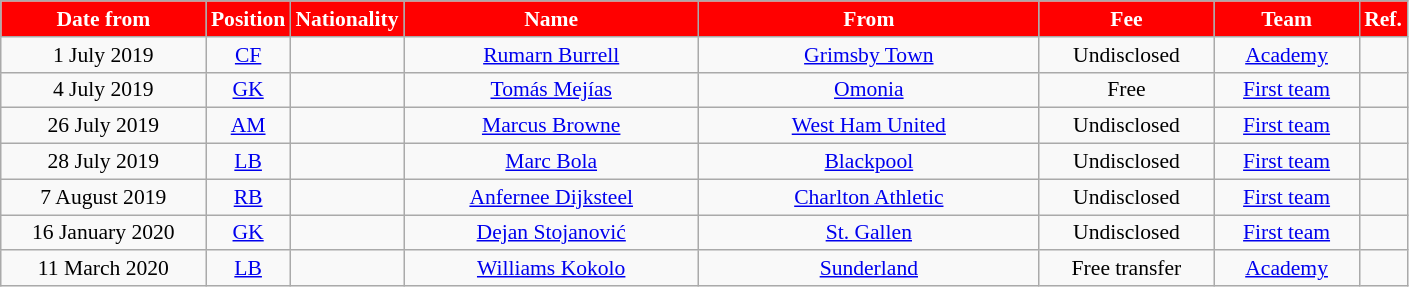<table class="wikitable"  style="text-align:center; font-size:90%; ">
<tr>
<th style="background:#FF0000; color:#FFFFFF; width:130px;">Date from</th>
<th style="background:#FF0000; color:#FFFFFF; width:30px;">Position</th>
<th style="background:#FF0000; color:#FFFFFF; width:30px;">Nationality</th>
<th style="background:#FF0000; color:#FFFFFF; width:190px;">Name</th>
<th style="background:#FF0000; color:#FFFFFF; width:220px;">From</th>
<th style="background:#FF0000; color:#FFFFFF; width:110px;">Fee</th>
<th style="background:#FF0000; color:#FFFFFF; width:90px;">Team</th>
<th style="background:#FF0000; color:#FFFFFF; width:20px;">Ref.</th>
</tr>
<tr>
<td>1 July 2019</td>
<td><a href='#'>CF</a></td>
<td></td>
<td><a href='#'>Rumarn Burrell</a></td>
<td><a href='#'>Grimsby Town</a></td>
<td>Undisclosed</td>
<td><a href='#'>Academy</a></td>
<td></td>
</tr>
<tr>
<td>4 July 2019</td>
<td><a href='#'>GK</a></td>
<td></td>
<td><a href='#'>Tomás Mejías</a></td>
<td> <a href='#'>Omonia</a></td>
<td>Free</td>
<td><a href='#'>First team</a></td>
<td></td>
</tr>
<tr>
<td>26 July 2019</td>
<td><a href='#'>AM</a></td>
<td></td>
<td><a href='#'>Marcus Browne</a></td>
<td><a href='#'>West Ham United</a></td>
<td>Undisclosed</td>
<td><a href='#'>First team</a></td>
<td></td>
</tr>
<tr>
<td>28 July 2019</td>
<td><a href='#'>LB</a></td>
<td></td>
<td><a href='#'>Marc Bola</a></td>
<td><a href='#'>Blackpool</a></td>
<td>Undisclosed</td>
<td><a href='#'>First team</a></td>
<td></td>
</tr>
<tr>
<td>7 August 2019</td>
<td><a href='#'>RB</a></td>
<td></td>
<td><a href='#'>Anfernee Dijksteel</a></td>
<td><a href='#'>Charlton Athletic</a></td>
<td>Undisclosed</td>
<td><a href='#'>First team</a></td>
<td></td>
</tr>
<tr>
<td>16 January 2020</td>
<td><a href='#'>GK</a></td>
<td></td>
<td><a href='#'>Dejan Stojanović</a></td>
<td> <a href='#'>St. Gallen</a></td>
<td>Undisclosed</td>
<td><a href='#'>First team</a></td>
<td></td>
</tr>
<tr>
<td>11 March 2020</td>
<td><a href='#'>LB</a></td>
<td></td>
<td><a href='#'>Williams Kokolo</a></td>
<td><a href='#'>Sunderland</a></td>
<td>Free transfer</td>
<td><a href='#'>Academy</a></td>
<td></td>
</tr>
</table>
